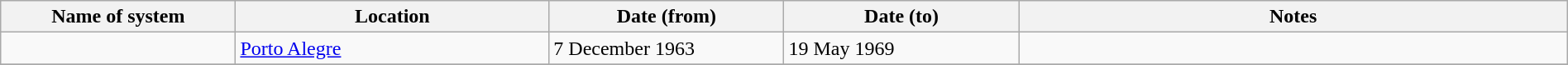<table class="wikitable" width=100%>
<tr>
<th width=15%>Name of system</th>
<th width=20%>Location</th>
<th width=15%>Date (from)</th>
<th width=15%>Date (to)</th>
<th width=35%>Notes</th>
</tr>
<tr>
<td> </td>
<td><a href='#'>Porto Alegre</a></td>
<td>7 December 1963</td>
<td>19 May 1969</td>
<td> </td>
</tr>
<tr>
</tr>
</table>
